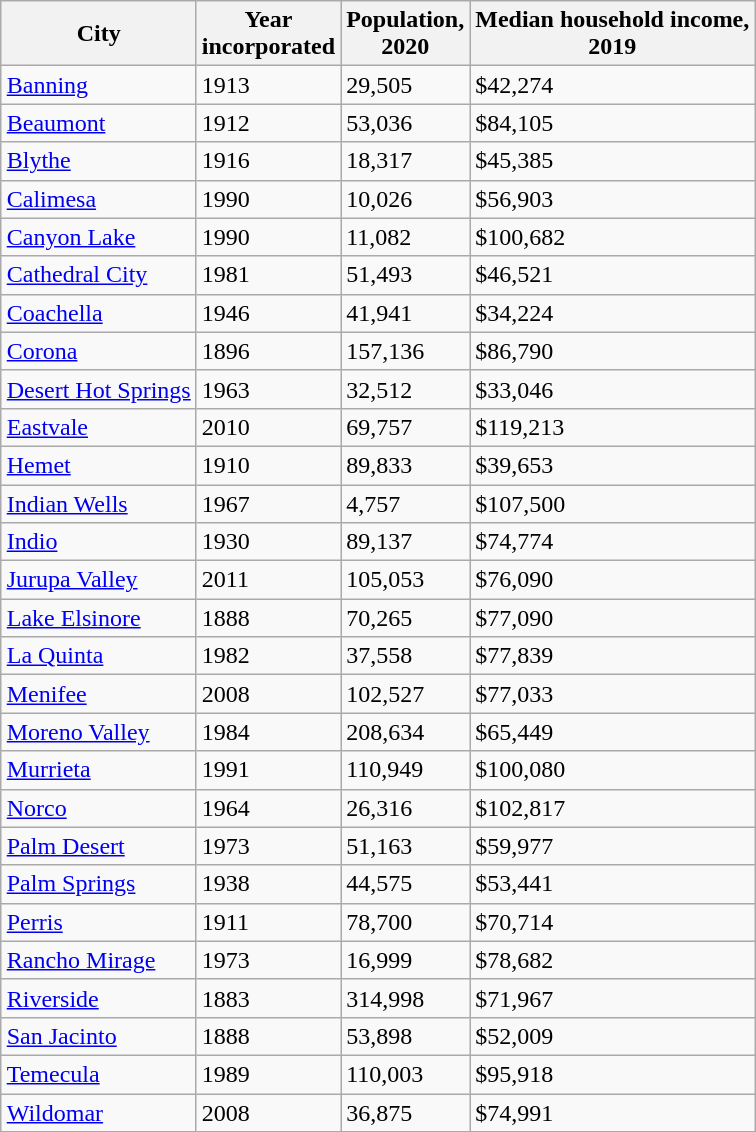<table class="wikitable sortable" style="margin:auto;">
<tr>
<th>City</th>
<th>Year <br>incorporated</th>
<th>Population, <br>2020</th>
<th>Median household income,<br>2019</th>
</tr>
<tr>
<td><a href='#'>Banning</a></td>
<td>1913</td>
<td>29,505</td>
<td>$42,274</td>
</tr>
<tr>
<td><a href='#'>Beaumont</a></td>
<td>1912</td>
<td>53,036</td>
<td>$84,105</td>
</tr>
<tr>
<td><a href='#'>Blythe</a></td>
<td>1916</td>
<td>18,317</td>
<td>$45,385</td>
</tr>
<tr>
<td><a href='#'>Calimesa</a></td>
<td>1990</td>
<td>10,026</td>
<td>$56,903</td>
</tr>
<tr>
<td><a href='#'>Canyon Lake</a></td>
<td>1990</td>
<td>11,082</td>
<td>$100,682</td>
</tr>
<tr>
<td><a href='#'>Cathedral City</a></td>
<td>1981</td>
<td>51,493</td>
<td>$46,521</td>
</tr>
<tr>
<td><a href='#'>Coachella</a></td>
<td>1946</td>
<td>41,941</td>
<td>$34,224</td>
</tr>
<tr>
<td><a href='#'>Corona</a></td>
<td>1896</td>
<td>157,136</td>
<td>$86,790</td>
</tr>
<tr>
<td><a href='#'>Desert Hot Springs</a></td>
<td>1963</td>
<td>32,512</td>
<td>$33,046</td>
</tr>
<tr>
<td><a href='#'>Eastvale</a></td>
<td>2010</td>
<td>69,757</td>
<td>$119,213</td>
</tr>
<tr>
<td><a href='#'>Hemet</a></td>
<td>1910</td>
<td>89,833</td>
<td>$39,653</td>
</tr>
<tr>
<td><a href='#'>Indian Wells</a></td>
<td>1967</td>
<td>4,757</td>
<td>$107,500</td>
</tr>
<tr>
<td><a href='#'>Indio</a></td>
<td>1930</td>
<td>89,137</td>
<td>$74,774</td>
</tr>
<tr>
<td><a href='#'>Jurupa Valley</a></td>
<td>2011</td>
<td>105,053</td>
<td>$76,090</td>
</tr>
<tr>
<td><a href='#'>Lake Elsinore</a></td>
<td>1888</td>
<td>70,265</td>
<td>$77,090</td>
</tr>
<tr>
<td><a href='#'>La Quinta</a></td>
<td>1982</td>
<td>37,558</td>
<td>$77,839</td>
</tr>
<tr>
<td><a href='#'>Menifee</a></td>
<td>2008</td>
<td>102,527</td>
<td>$77,033</td>
</tr>
<tr>
<td><a href='#'>Moreno Valley</a></td>
<td>1984</td>
<td>208,634</td>
<td>$65,449</td>
</tr>
<tr>
<td><a href='#'>Murrieta</a></td>
<td>1991</td>
<td>110,949</td>
<td>$100,080</td>
</tr>
<tr>
<td><a href='#'>Norco</a></td>
<td>1964</td>
<td>26,316</td>
<td>$102,817</td>
</tr>
<tr>
<td><a href='#'>Palm Desert</a></td>
<td>1973</td>
<td>51,163</td>
<td>$59,977</td>
</tr>
<tr>
<td><a href='#'>Palm Springs</a></td>
<td>1938</td>
<td>44,575</td>
<td>$53,441</td>
</tr>
<tr>
<td><a href='#'>Perris</a></td>
<td>1911</td>
<td>78,700</td>
<td>$70,714</td>
</tr>
<tr>
<td><a href='#'>Rancho Mirage</a></td>
<td>1973</td>
<td>16,999</td>
<td>$78,682</td>
</tr>
<tr>
<td><a href='#'>Riverside</a></td>
<td>1883</td>
<td>314,998</td>
<td>$71,967</td>
</tr>
<tr>
<td><a href='#'>San Jacinto</a></td>
<td>1888</td>
<td>53,898</td>
<td>$52,009</td>
</tr>
<tr>
<td><a href='#'>Temecula</a></td>
<td>1989</td>
<td>110,003</td>
<td>$95,918</td>
</tr>
<tr>
<td><a href='#'>Wildomar</a></td>
<td>2008</td>
<td>36,875</td>
<td>$74,991</td>
</tr>
</table>
